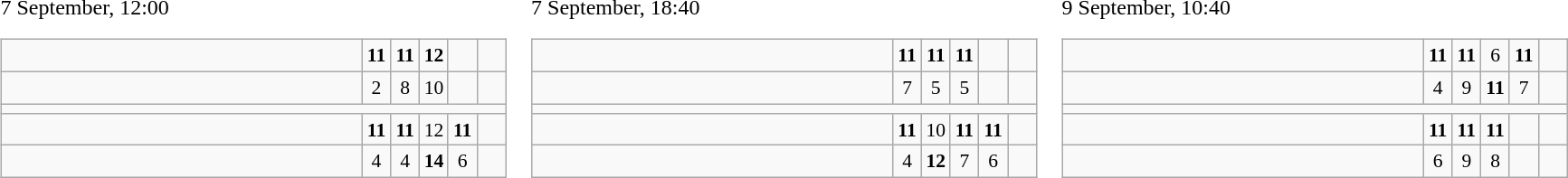<table>
<tr>
<td>7 September, 12:00<br><table class="wikitable" style="text-align:center; font-size:90%;">
<tr>
<td style="width:18em; text-align:left;"><strong></strong></td>
<td style="width:1em"><strong>11</strong></td>
<td style="width:1em"><strong>11</strong></td>
<td style="width:1em"><strong>12</strong></td>
<td style="width:1em"></td>
<td style="width:1em"></td>
</tr>
<tr>
<td style="text-align:left;"></td>
<td>2</td>
<td>8</td>
<td>10</td>
<td></td>
<td></td>
</tr>
<tr>
<td colspan="6"></td>
</tr>
<tr>
<td style="text-align:left;"><strong></strong></td>
<td><strong>11</strong></td>
<td><strong>11</strong></td>
<td>12</td>
<td><strong>11</strong></td>
<td></td>
</tr>
<tr>
<td style="text-align:left;"></td>
<td>4</td>
<td>4</td>
<td><strong>14</strong></td>
<td>6</td>
<td></td>
</tr>
</table>
</td>
<td>7 September, 18:40<br><table class="wikitable" style="text-align:center; font-size:90%;">
<tr>
<td style="width:18em; text-align:left;"><strong></strong></td>
<td style="width:1em"><strong>11</strong></td>
<td style="width:1em"><strong>11</strong></td>
<td style="width:1em"><strong>11</strong></td>
<td style="width:1em"></td>
<td style="width:1em"></td>
</tr>
<tr>
<td style="text-align:left;"></td>
<td>7</td>
<td>5</td>
<td>5</td>
<td></td>
<td></td>
</tr>
<tr>
<td colspan="6"></td>
</tr>
<tr>
<td style="text-align:left;"><strong></strong></td>
<td><strong>11</strong></td>
<td>10</td>
<td><strong>11</strong></td>
<td><strong>11</strong></td>
<td></td>
</tr>
<tr>
<td style="text-align:left;"></td>
<td>4</td>
<td><strong>12</strong></td>
<td>7</td>
<td>6</td>
<td></td>
</tr>
</table>
</td>
<td>9 September, 10:40<br><table class="wikitable" style="text-align:center; font-size:90%;">
<tr>
<td style="width:18em; text-align:left;"><strong></strong></td>
<td style="width:1em"><strong>11</strong></td>
<td style="width:1em"><strong>11</strong></td>
<td style="width:1em">6</td>
<td style="width:1em"><strong>11</strong></td>
<td style="width:1em"></td>
</tr>
<tr>
<td style="text-align:left;"></td>
<td>4</td>
<td>9</td>
<td><strong>11</strong></td>
<td>7</td>
<td></td>
</tr>
<tr>
<td colspan="6"></td>
</tr>
<tr>
<td style="text-align:left;"><strong></strong></td>
<td><strong>11</strong></td>
<td><strong>11</strong></td>
<td><strong>11</strong></td>
<td></td>
<td></td>
</tr>
<tr>
<td style="text-align:left;"></td>
<td>6</td>
<td>9</td>
<td>8</td>
<td></td>
<td></td>
</tr>
</table>
</td>
</tr>
</table>
